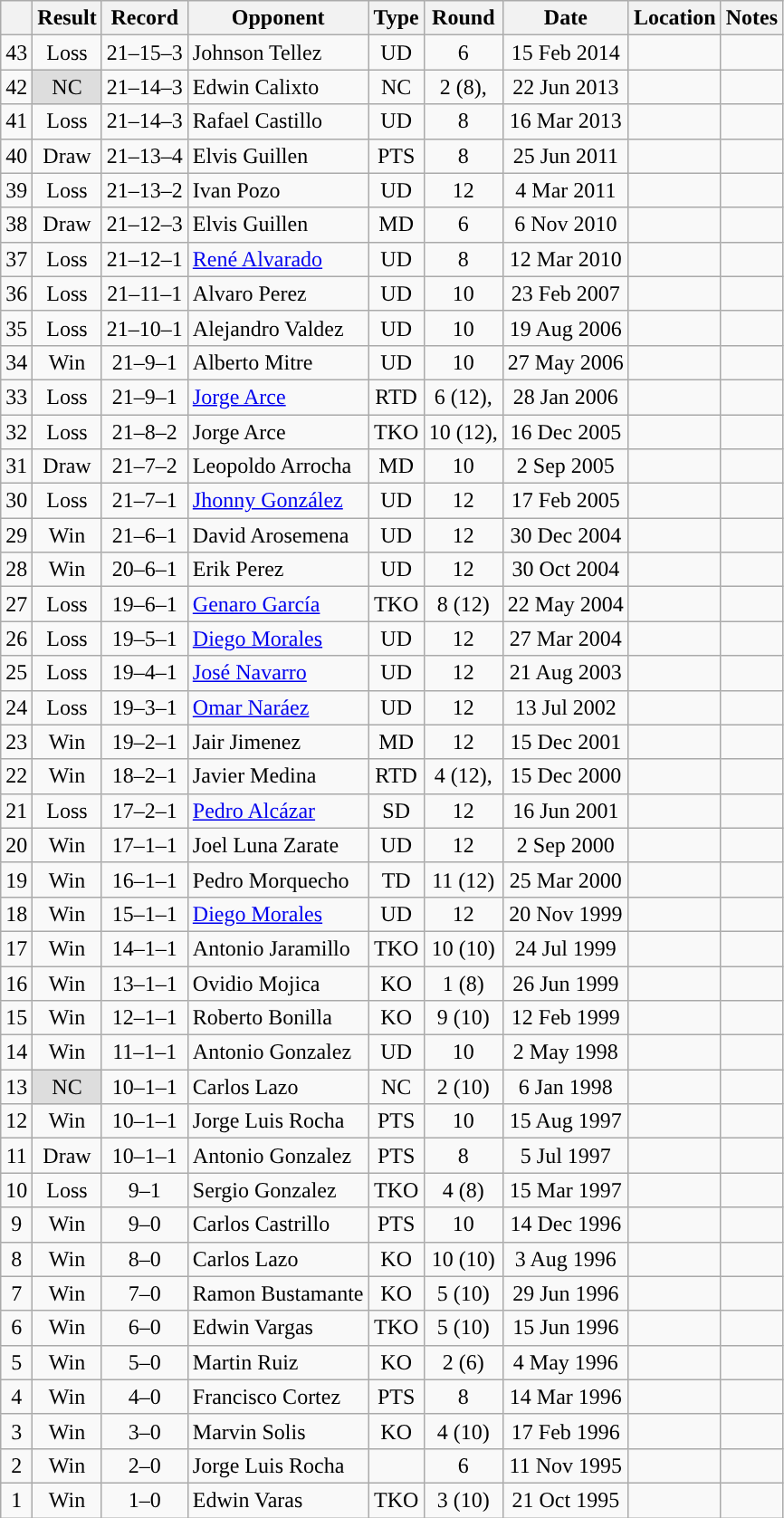<table class="wikitable" style="text-align:center">
<tr>
<th></th>
<th>Result</th>
<th>Record</th>
<th>Opponent</th>
<th>Type</th>
<th>Round</th>
<th>Date</th>
<th>Location</th>
<th>Notes</th>
</tr>
<tr>
<td>43</td>
<td>Loss</td>
<td>21–15–3 </td>
<td align=left>Johnson Tellez</td>
<td>UD</td>
<td>6</td>
<td>15 Feb 2014</td>
<td align=left></td>
<td align=left></td>
</tr>
<tr>
<td>42</td>
<td style="background:#DDD">NC</td>
<td>21–14–3 </td>
<td align=left>Edwin Calixto</td>
<td>NC</td>
<td>2 (8), </td>
<td>22 Jun 2013</td>
<td align=left></td>
<td align=left></td>
</tr>
<tr>
<td>41</td>
<td>Loss</td>
<td>21–14–3 </td>
<td align=left>Rafael Castillo</td>
<td>UD</td>
<td>8</td>
<td>16 Mar 2013</td>
<td align=left></td>
<td align=left></td>
</tr>
<tr>
<td>40</td>
<td>Draw</td>
<td>21–13–4 </td>
<td align=left>Elvis Guillen</td>
<td>PTS</td>
<td>8</td>
<td>25 Jun 2011</td>
<td align=left></td>
<td align=left></td>
</tr>
<tr>
<td>39</td>
<td>Loss</td>
<td>21–13–2 </td>
<td align=left>Ivan Pozo</td>
<td>UD</td>
<td>12</td>
<td>4 Mar 2011</td>
<td align=left></td>
<td align=left></td>
</tr>
<tr>
<td>38</td>
<td>Draw</td>
<td>21–12–3 </td>
<td align=left>Elvis Guillen</td>
<td>MD</td>
<td>6</td>
<td>6 Nov 2010</td>
<td align=left></td>
<td align=left></td>
</tr>
<tr>
<td>37</td>
<td>Loss</td>
<td>21–12–1 </td>
<td align=left><a href='#'>René Alvarado</a></td>
<td>UD</td>
<td>8</td>
<td>12 Mar 2010</td>
<td align=left></td>
<td align=left></td>
</tr>
<tr>
<td>36</td>
<td>Loss</td>
<td>21–11–1 </td>
<td align=left>Alvaro Perez</td>
<td>UD</td>
<td>10</td>
<td>23 Feb 2007</td>
<td align=left></td>
<td align=left></td>
</tr>
<tr>
<td>35</td>
<td>Loss</td>
<td>21–10–1 </td>
<td align=left>Alejandro Valdez</td>
<td>UD</td>
<td>10</td>
<td>19 Aug 2006</td>
<td align=left></td>
<td align=left></td>
</tr>
<tr>
<td>34</td>
<td>Win</td>
<td>21–9–1 </td>
<td align=left>Alberto Mitre</td>
<td>UD</td>
<td>10</td>
<td>27 May 2006</td>
<td align=left></td>
<td align=left></td>
</tr>
<tr>
<td>33</td>
<td>Loss</td>
<td>21–9–1 </td>
<td align=left><a href='#'>Jorge Arce</a></td>
<td>RTD</td>
<td>6 (12), </td>
<td>28 Jan 2006</td>
<td align=left></td>
<td align=left></td>
</tr>
<tr>
<td>32</td>
<td>Loss</td>
<td>21–8–2 </td>
<td align=left>Jorge Arce</td>
<td>TKO</td>
<td>10 (12), </td>
<td>16 Dec 2005</td>
<td align=left></td>
<td align=left></td>
</tr>
<tr>
<td>31</td>
<td>Draw</td>
<td>21–7–2 </td>
<td align=left>Leopoldo Arrocha</td>
<td>MD</td>
<td>10</td>
<td>2 Sep 2005</td>
<td align=left></td>
<td align=left></td>
</tr>
<tr>
<td>30</td>
<td>Loss</td>
<td>21–7–1 </td>
<td align=left><a href='#'>Jhonny González</a></td>
<td>UD</td>
<td>12</td>
<td>17 Feb 2005</td>
<td align=left></td>
<td align=left></td>
</tr>
<tr>
<td>29</td>
<td>Win</td>
<td>21–6–1 </td>
<td align=left>David Arosemena</td>
<td>UD</td>
<td>12</td>
<td>30 Dec 2004</td>
<td align=left></td>
<td align=left></td>
</tr>
<tr>
<td>28</td>
<td>Win</td>
<td>20–6–1 </td>
<td align=left>Erik Perez</td>
<td>UD</td>
<td>12</td>
<td>30 Oct 2004</td>
<td align=left></td>
<td align=left></td>
</tr>
<tr>
<td>27</td>
<td>Loss</td>
<td>19–6–1 </td>
<td align=left><a href='#'>Genaro García</a></td>
<td>TKO</td>
<td>8 (12)</td>
<td>22 May 2004</td>
<td align=left></td>
<td align=left></td>
</tr>
<tr>
<td>26</td>
<td>Loss</td>
<td>19–5–1 </td>
<td align=left><a href='#'>Diego Morales</a></td>
<td>UD</td>
<td>12</td>
<td>27 Mar 2004</td>
<td align=left></td>
<td align=left></td>
</tr>
<tr>
<td>25</td>
<td>Loss</td>
<td>19–4–1 </td>
<td align=left><a href='#'>José Navarro</a></td>
<td>UD</td>
<td>12</td>
<td>21 Aug 2003</td>
<td align=left></td>
<td align=left></td>
</tr>
<tr>
<td>24</td>
<td>Loss</td>
<td>19–3–1 </td>
<td align=left><a href='#'>Omar Naráez</a></td>
<td>UD</td>
<td>12</td>
<td>13 Jul 2002</td>
<td align=left></td>
<td align=left></td>
</tr>
<tr>
<td>23</td>
<td>Win</td>
<td>19–2–1 </td>
<td align=left>Jair Jimenez</td>
<td>MD</td>
<td>12</td>
<td>15 Dec 2001</td>
<td align=left></td>
<td align=left></td>
</tr>
<tr>
<td>22</td>
<td>Win</td>
<td>18–2–1 </td>
<td align=left>Javier Medina</td>
<td>RTD</td>
<td>4 (12), </td>
<td>15 Dec 2000</td>
<td align=left></td>
<td align=left></td>
</tr>
<tr>
<td>21</td>
<td>Loss</td>
<td>17–2–1 </td>
<td align=left><a href='#'>Pedro Alcázar</a></td>
<td>SD</td>
<td>12</td>
<td>16 Jun 2001</td>
<td align=left></td>
<td align=left></td>
</tr>
<tr>
<td>20</td>
<td>Win</td>
<td>17–1–1 </td>
<td align=left>Joel Luna Zarate</td>
<td>UD</td>
<td>12</td>
<td>2 Sep 2000</td>
<td align=left></td>
<td align=left></td>
</tr>
<tr>
<td>19</td>
<td>Win</td>
<td>16–1–1 </td>
<td align=left>Pedro Morquecho</td>
<td>TD</td>
<td>11 (12)</td>
<td>25 Mar 2000</td>
<td align=left></td>
<td align=left></td>
</tr>
<tr>
<td>18</td>
<td>Win</td>
<td>15–1–1 </td>
<td align=left><a href='#'>Diego Morales</a></td>
<td>UD</td>
<td>12</td>
<td>20 Nov 1999</td>
<td align=left></td>
<td align=left></td>
</tr>
<tr>
<td>17</td>
<td>Win</td>
<td>14–1–1 </td>
<td align=left>Antonio Jaramillo</td>
<td>TKO</td>
<td>10 (10)</td>
<td>24 Jul 1999</td>
<td align=left></td>
<td align=left></td>
</tr>
<tr>
<td>16</td>
<td>Win</td>
<td>13–1–1 </td>
<td align=left>Ovidio Mojica</td>
<td>KO</td>
<td>1 (8)</td>
<td>26 Jun 1999</td>
<td align=left></td>
<td align=left></td>
</tr>
<tr>
<td>15</td>
<td>Win</td>
<td>12–1–1 </td>
<td align=left>Roberto Bonilla</td>
<td>KO</td>
<td>9 (10)</td>
<td>12 Feb 1999</td>
<td align=left></td>
<td align=left></td>
</tr>
<tr>
<td>14</td>
<td>Win</td>
<td>11–1–1 </td>
<td align=left>Antonio Gonzalez</td>
<td>UD</td>
<td>10</td>
<td>2 May 1998</td>
<td align=left></td>
<td align=left></td>
</tr>
<tr>
<td>13</td>
<td style="background:#DDD">NC</td>
<td>10–1–1 </td>
<td align=left>Carlos Lazo</td>
<td>NC</td>
<td>2 (10)</td>
<td>6 Jan 1998</td>
<td align=left></td>
<td align=left></td>
</tr>
<tr>
<td>12</td>
<td>Win</td>
<td>10–1–1</td>
<td align=left>Jorge Luis Rocha</td>
<td>PTS</td>
<td>10</td>
<td>15 Aug 1997</td>
<td align=left></td>
<td align=left></td>
</tr>
<tr>
<td>11</td>
<td>Draw</td>
<td>10–1–1</td>
<td align=left>Antonio Gonzalez</td>
<td>PTS</td>
<td>8</td>
<td>5 Jul 1997</td>
<td align=left></td>
<td align=left></td>
</tr>
<tr>
<td>10</td>
<td>Loss</td>
<td>9–1</td>
<td align=left>Sergio Gonzalez</td>
<td>TKO</td>
<td>4 (8)</td>
<td>15 Mar 1997</td>
<td align=left></td>
<td align=left></td>
</tr>
<tr>
<td>9</td>
<td>Win</td>
<td>9–0</td>
<td align=left>Carlos Castrillo</td>
<td>PTS</td>
<td>10</td>
<td>14 Dec 1996</td>
<td align=left></td>
<td align=left></td>
</tr>
<tr>
<td>8</td>
<td>Win</td>
<td>8–0</td>
<td align=left>Carlos Lazo</td>
<td>KO</td>
<td>10 (10)</td>
<td>3 Aug 1996</td>
<td align=left></td>
<td align=left></td>
</tr>
<tr>
<td>7</td>
<td>Win</td>
<td>7–0</td>
<td align=left>Ramon Bustamante</td>
<td>KO</td>
<td>5 (10)</td>
<td>29 Jun 1996</td>
<td align=left></td>
<td align=left></td>
</tr>
<tr>
<td>6</td>
<td>Win</td>
<td>6–0</td>
<td align=left>Edwin Vargas</td>
<td>TKO</td>
<td>5 (10)</td>
<td>15 Jun 1996</td>
<td align=left></td>
<td align=left></td>
</tr>
<tr>
<td>5</td>
<td>Win</td>
<td>5–0</td>
<td align=left>Martin Ruiz</td>
<td>KO</td>
<td>2 (6)</td>
<td>4 May 1996</td>
<td align=left></td>
<td align=left></td>
</tr>
<tr>
<td>4</td>
<td>Win</td>
<td>4–0</td>
<td align=left>Francisco Cortez</td>
<td>PTS</td>
<td>8</td>
<td>14 Mar 1996</td>
<td align=left></td>
<td align=left></td>
</tr>
<tr>
<td>3</td>
<td>Win</td>
<td>3–0</td>
<td align=left>Marvin Solis</td>
<td>KO</td>
<td>4 (10)</td>
<td>17 Feb 1996</td>
<td align=left></td>
<td align=left></td>
</tr>
<tr>
<td>2</td>
<td>Win</td>
<td>2–0</td>
<td align=left>Jorge Luis Rocha</td>
<td></td>
<td>6</td>
<td>11 Nov 1995</td>
<td align=left></td>
<td align=left></td>
</tr>
<tr>
<td>1</td>
<td>Win</td>
<td>1–0</td>
<td align=left>Edwin Varas</td>
<td>TKO</td>
<td>3 (10)</td>
<td>21 Oct 1995</td>
<td align=left></td>
<td align=left></td>
</tr>
</table>
